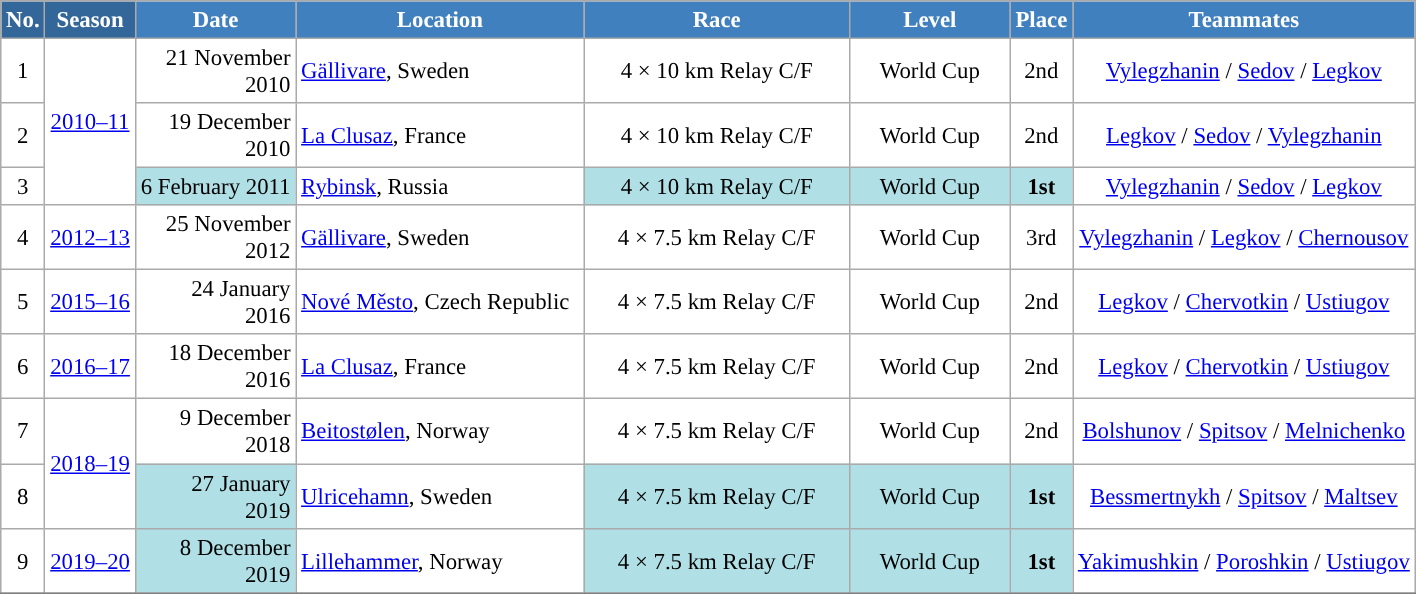<table class="wikitable sortable" style="font-size:95%; text-align:center; border:grey solid 1px; border-collapse:collapse; background:#ffffff;">
<tr style="background:#efefef;">
<th style="background-color:#369; color:white;">No.</th>
<th style="background-color:#369; color:white;">Season</th>
<th style="background-color:#4180be; color:white; width:100px;">Date</th>
<th style="background-color:#4180be; color:white; width:185px;">Location</th>
<th style="background-color:#4180be; color:white; width:170px;">Race</th>
<th style="background-color:#4180be; color:white; width:100px;">Level</th>
<th style="background-color:#4180be; color:white;">Place</th>
<th style="background-color:#4180be; color:white;">Teammates</th>
</tr>
<tr>
<td align=center>1</td>
<td rowspan=3 align=center><a href='#'>2010–11</a></td>
<td align=right>21 November 2010</td>
<td align=left> <a href='#'>Gällivare</a>, Sweden</td>
<td>4 × 10 km Relay C/F</td>
<td>World Cup</td>
<td>2nd</td>
<td><a href='#'>Vylegzhanin</a> / <a href='#'>Sedov</a> / <a href='#'>Legkov</a></td>
</tr>
<tr>
<td align=center>2</td>
<td align=right>19 December 2010</td>
<td align=left> <a href='#'>La Clusaz</a>, France</td>
<td>4 × 10 km Relay C/F</td>
<td>World Cup</td>
<td>2nd</td>
<td><a href='#'>Legkov</a> / <a href='#'>Sedov</a> / <a href='#'>Vylegzhanin</a></td>
</tr>
<tr>
<td align=center>3</td>
<td bgcolor="#BOEOE6" align=right>6 February 2011</td>
<td align=left> <a href='#'>Rybinsk</a>, Russia</td>
<td bgcolor="#BOEOE6">4 × 10 km Relay C/F</td>
<td bgcolor="#BOEOE6">World Cup</td>
<td bgcolor="#BOEOE6"><strong>1st</strong></td>
<td><a href='#'>Vylegzhanin</a> / <a href='#'>Sedov</a> / <a href='#'>Legkov</a></td>
</tr>
<tr>
<td align=center>4</td>
<td rowspan=1 align=center><a href='#'>2012–13</a></td>
<td align=right>25 November 2012</td>
<td align=left> <a href='#'>Gällivare</a>, Sweden</td>
<td>4 × 7.5 km Relay C/F</td>
<td>World Cup</td>
<td>3rd</td>
<td><a href='#'>Vylegzhanin</a> / <a href='#'>Legkov</a> / <a href='#'>Chernousov</a></td>
</tr>
<tr>
<td align=center>5</td>
<td rowspan=1 align=center><a href='#'>2015–16</a></td>
<td align=right>24 January 2016</td>
<td align=left> <a href='#'>Nové Město</a>, Czech Republic</td>
<td>4 × 7.5 km Relay C/F</td>
<td>World Cup</td>
<td>2nd</td>
<td><a href='#'>Legkov</a> / <a href='#'>Chervotkin</a> / <a href='#'>Ustiugov</a></td>
</tr>
<tr>
<td align=center>6</td>
<td rowspan=1 align=center><a href='#'>2016–17</a></td>
<td align=right>18 December 2016</td>
<td align=left> <a href='#'>La Clusaz</a>, France</td>
<td>4 × 7.5 km Relay C/F</td>
<td>World Cup</td>
<td>2nd</td>
<td><a href='#'>Legkov</a> / <a href='#'>Chervotkin</a> / <a href='#'>Ustiugov</a></td>
</tr>
<tr>
<td align=center>7</td>
<td rowspan=2 align=center><a href='#'>2018–19</a></td>
<td align=right>9 December 2018</td>
<td align=left> <a href='#'>Beitostølen</a>, Norway</td>
<td>4 × 7.5 km Relay C/F</td>
<td>World Cup</td>
<td>2nd</td>
<td><a href='#'>Bolshunov</a> / <a href='#'>Spitsov</a> / <a href='#'>Melnichenko</a></td>
</tr>
<tr>
<td align=center>8</td>
<td bgcolor="#BOEOE6" align=right>27 January 2019</td>
<td align=left> <a href='#'>Ulricehamn</a>, Sweden</td>
<td bgcolor="#BOEOE6">4 × 7.5 km Relay C/F</td>
<td bgcolor="#BOEOE6">World Cup</td>
<td bgcolor="#BOEOE6"><strong>1st</strong></td>
<td><a href='#'>Bessmertnykh</a> / <a href='#'>Spitsov</a> / <a href='#'>Maltsev</a></td>
</tr>
<tr>
<td align=center>9</td>
<td rowspan=1 align=center><a href='#'>2019–20</a></td>
<td bgcolor="#BOEOE6" align=right>8 December 2019</td>
<td align=left> <a href='#'>Lillehammer</a>, Norway</td>
<td bgcolor="#BOEOE6">4 × 7.5 km Relay C/F</td>
<td bgcolor="#BOEOE6">World Cup</td>
<td bgcolor="#BOEOE6"><strong>1st</strong></td>
<td><a href='#'>Yakimushkin</a> / <a href='#'>Poroshkin</a> / <a href='#'>Ustiugov</a></td>
</tr>
<tr>
</tr>
</table>
